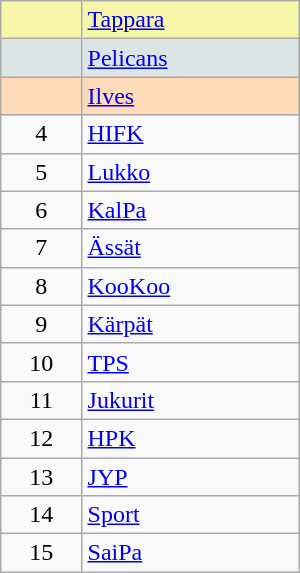<table class="wikitable" style="width:200px;">
<tr style="background:#F7F6A8;">
<td align=center></td>
<td><a href='#'>Tappara</a></td>
</tr>
<tr style="background:#DCE5E5;">
<td align=center></td>
<td><a href='#'>Pelicans</a></td>
</tr>
<tr style="background:#FFDAB9;">
<td align=center></td>
<td><a href='#'>Ilves</a></td>
</tr>
<tr>
<td align=center>4</td>
<td><a href='#'>HIFK</a></td>
</tr>
<tr>
<td align=center>5</td>
<td><a href='#'>Lukko</a></td>
</tr>
<tr>
<td align=center>6</td>
<td><a href='#'>KalPa</a></td>
</tr>
<tr>
<td align=center>7</td>
<td><a href='#'>Ässät</a></td>
</tr>
<tr>
<td align=center>8</td>
<td><a href='#'>KooKoo</a></td>
</tr>
<tr>
<td align=center>9</td>
<td><a href='#'>Kärpät</a></td>
</tr>
<tr>
<td align=center>10</td>
<td><a href='#'>TPS</a></td>
</tr>
<tr>
<td align=center>11</td>
<td><a href='#'>Jukurit</a></td>
</tr>
<tr>
<td align=center>12</td>
<td><a href='#'>HPK</a></td>
</tr>
<tr>
<td align=center>13</td>
<td><a href='#'>JYP</a></td>
</tr>
<tr>
<td align=center>14</td>
<td><a href='#'>Sport</a></td>
</tr>
<tr>
<td align=center>15</td>
<td><a href='#'>SaiPa</a></td>
</tr>
</table>
